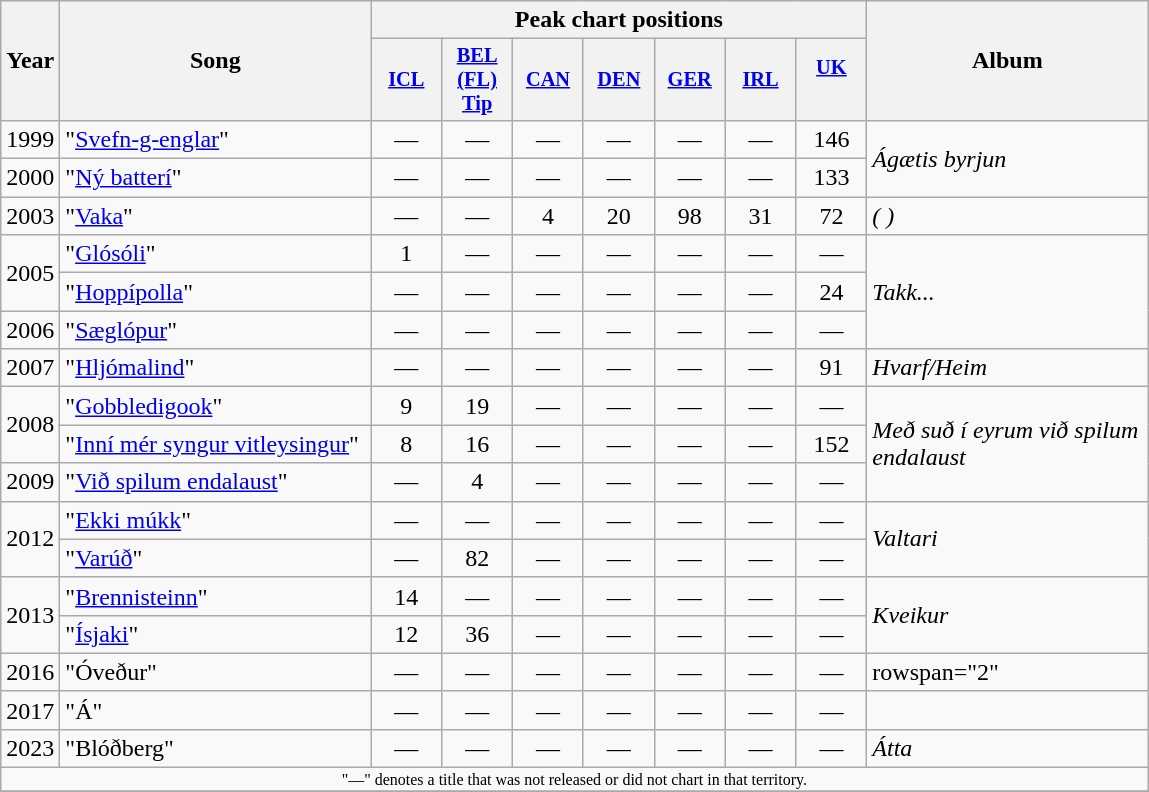<table class="wikitable">
<tr>
<th rowspan="2">Year</th>
<th style="width:200px;" rowspan="2">Song</th>
<th colspan="7">Peak chart positions</th>
<th style="width:180px;" rowspan="2">Album</th>
</tr>
<tr>
<th style="width:3em;font-size:85%;"><a href='#'>ICL</a><br></th>
<th style="width:3em;font-size:85%;"><a href='#'>BEL (FL)<br>Tip</a><br></th>
<th style="width:3em;font-size:85%;"><a href='#'>CAN</a><br></th>
<th style="width:3em;font-size:85%;"><a href='#'>DEN</a><br></th>
<th style="width:3em;font-size:85%;"><a href='#'>GER</a><br></th>
<th style="width:3em;font-size:85%;"><a href='#'>IRL</a><br></th>
<th style="width:3em;font-size:85%;"><a href='#'>UK</a><br><br></th>
</tr>
<tr>
<td style="text-align:center;">1999</td>
<td>"<a href='#'>Svefn-g-englar</a>"</td>
<td style="text-align:center;">—</td>
<td style="text-align:center;">—</td>
<td style="text-align:center;">—</td>
<td style="text-align:center;">—</td>
<td style="text-align:center;">—</td>
<td style="text-align:center;">—</td>
<td style="text-align:center;">146</td>
<td rowspan="2"><em>Ágætis byrjun</em></td>
</tr>
<tr>
<td style="text-align:center;">2000</td>
<td>"<a href='#'>Ný batterí</a>"</td>
<td style="text-align:center;">—</td>
<td style="text-align:center;">—</td>
<td style="text-align:center;">—</td>
<td style="text-align:center;">—</td>
<td style="text-align:center;">—</td>
<td style="text-align:center;">—</td>
<td style="text-align:center;">133</td>
</tr>
<tr>
<td style="text-align:center;">2003</td>
<td>"<a href='#'>Vaka</a>"</td>
<td style="text-align:center;">—</td>
<td style="text-align:center;">—</td>
<td style="text-align:center;">4</td>
<td style="text-align:center;">20</td>
<td style="text-align:center;">98</td>
<td style="text-align:center;">31</td>
<td style="text-align:center;">72</td>
<td><em>( )</em></td>
</tr>
<tr>
<td style="text-align:center;" rowspan="2">2005</td>
<td>"<a href='#'>Glósóli</a>"</td>
<td style="text-align:center;">1</td>
<td style="text-align:center;">—</td>
<td style="text-align:center;">—</td>
<td style="text-align:center;">—</td>
<td style="text-align:center;">—</td>
<td style="text-align:center;">—</td>
<td style="text-align:center;">—</td>
<td rowspan="3"><em>Takk...</em></td>
</tr>
<tr>
<td>"<a href='#'>Hoppípolla</a>"</td>
<td style="text-align:center;">—</td>
<td style="text-align:center;">—</td>
<td style="text-align:center;">—</td>
<td style="text-align:center;">—</td>
<td style="text-align:center;">—</td>
<td style="text-align:center;">—</td>
<td style="text-align:center;">24</td>
</tr>
<tr>
<td style="text-align:center;">2006</td>
<td>"<a href='#'>Sæglópur</a>"</td>
<td style="text-align:center;">—</td>
<td style="text-align:center;">—</td>
<td style="text-align:center;">—</td>
<td style="text-align:center;">—</td>
<td style="text-align:center;">—</td>
<td style="text-align:center;">—</td>
<td style="text-align:center;">—</td>
</tr>
<tr>
<td style="text-align:center;">2007</td>
<td>"<a href='#'>Hljómalind</a>"</td>
<td style="text-align:center;">—</td>
<td style="text-align:center;">—</td>
<td style="text-align:center;">—</td>
<td style="text-align:center;">—</td>
<td style="text-align:center;">—</td>
<td style="text-align:center;">—</td>
<td style="text-align:center;">91</td>
<td><em>Hvarf/Heim</em></td>
</tr>
<tr>
<td style="text-align:center;" rowspan="2">2008</td>
<td>"<a href='#'>Gobbledigook</a>"</td>
<td style="text-align:center;">9</td>
<td style="text-align:center;">19</td>
<td style="text-align:center;">—</td>
<td style="text-align:center;">—</td>
<td style="text-align:center;">—</td>
<td style="text-align:center;">—</td>
<td style="text-align:center;">—</td>
<td rowspan="3"><em>Með suð í eyrum við spilum endalaust</em></td>
</tr>
<tr>
<td>"<a href='#'>Inní mér syngur vitleysingur</a>"</td>
<td style="text-align:center;">8</td>
<td style="text-align:center;">16</td>
<td style="text-align:center;">—</td>
<td style="text-align:center;">—</td>
<td style="text-align:center;">—</td>
<td style="text-align:center;">—</td>
<td style="text-align:center;">152</td>
</tr>
<tr>
<td style="text-align:center;">2009</td>
<td>"<a href='#'>Við spilum endalaust</a>"</td>
<td style="text-align:center;">—</td>
<td style="text-align:center;">4</td>
<td style="text-align:center;">—</td>
<td style="text-align:center;">—</td>
<td style="text-align:center;">—</td>
<td style="text-align:center;">—</td>
<td style="text-align:center;">—</td>
</tr>
<tr>
<td style="text-align:center;" rowspan="2">2012</td>
<td>"<a href='#'>Ekki múkk</a>"</td>
<td style="text-align:center;">—</td>
<td style="text-align:center;">—</td>
<td style="text-align:center;">—</td>
<td style="text-align:center;">—</td>
<td style="text-align:center;">—</td>
<td style="text-align:center;">—</td>
<td style="text-align:center;">—</td>
<td rowspan="2"><em>Valtari</em></td>
</tr>
<tr>
<td>"<a href='#'>Varúð</a>"</td>
<td style="text-align:center;">—</td>
<td style="text-align:center;">82</td>
<td style="text-align:center;">—</td>
<td style="text-align:center;">—</td>
<td style="text-align:center;">—</td>
<td style="text-align:center;">—</td>
<td style="text-align:center;">—</td>
</tr>
<tr>
<td style="text-align:center;" rowspan="2">2013</td>
<td>"<a href='#'>Brennisteinn</a>"</td>
<td style="text-align:center;">14</td>
<td style="text-align:center;">—</td>
<td style="text-align:center;">—</td>
<td style="text-align:center;">—</td>
<td style="text-align:center;">—</td>
<td style="text-align:center;">—</td>
<td style="text-align:center;">—</td>
<td rowspan="2"><em>Kveikur</em></td>
</tr>
<tr>
<td>"<a href='#'>Ísjaki</a>"</td>
<td style="text-align:center;">12</td>
<td style="text-align:center;">36</td>
<td style="text-align:center;">—</td>
<td style="text-align:center;">—</td>
<td style="text-align:center;">—</td>
<td style="text-align:center;">—</td>
<td style="text-align:center;">—</td>
</tr>
<tr>
<td style="text-align:center;">2016</td>
<td>"Óveður"</td>
<td style="text-align:center;">—</td>
<td style="text-align:center;">—</td>
<td style="text-align:center;">—</td>
<td style="text-align:center;">—</td>
<td style="text-align:center;">—</td>
<td style="text-align:center;">—</td>
<td style="text-align:center;">—</td>
<td>rowspan="2" </td>
</tr>
<tr>
<td style="text-align:center;">2017</td>
<td>"Á"</td>
<td style="text-align:center;">—</td>
<td style="text-align:center;">—</td>
<td style="text-align:center;">—</td>
<td style="text-align:center;">—</td>
<td style="text-align:center;">—</td>
<td style="text-align:center;">—</td>
<td style="text-align:center;">—</td>
</tr>
<tr>
<td style="text-align:center;">2023</td>
<td>"Blóðberg"</td>
<td style="text-align:center;">—</td>
<td style="text-align:center;">—</td>
<td style="text-align:center;">—</td>
<td style="text-align:center;">—</td>
<td style="text-align:center;">—</td>
<td style="text-align:center;">—</td>
<td style="text-align:center;">—</td>
<td><em>Átta</em></td>
</tr>
<tr>
<td colspan="15" style="text-align:center; font-size:8pt;">"—" denotes a title that was not released or did not chart in that territory.</td>
</tr>
<tr>
</tr>
</table>
